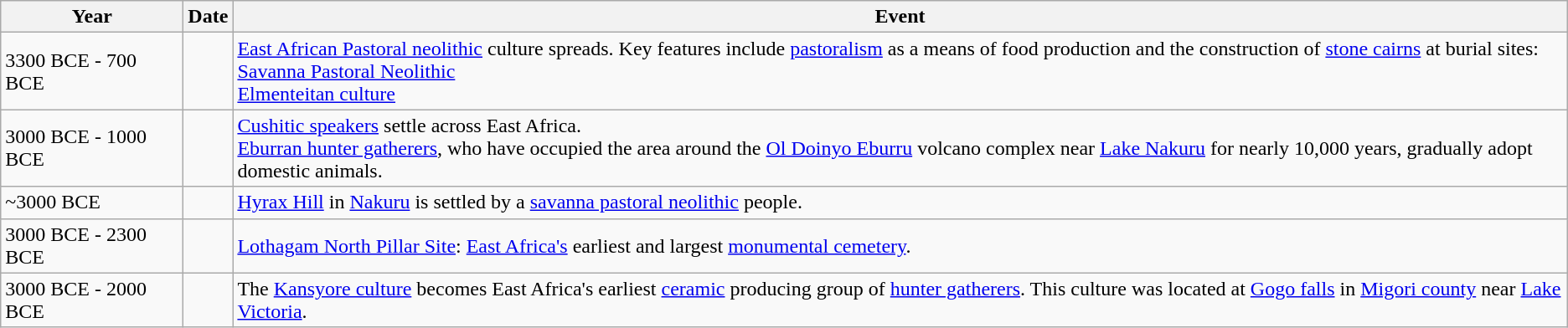<table class="wikitable">
<tr>
<th>Year</th>
<th>Date</th>
<th>Event</th>
</tr>
<tr>
<td>3300 BCE - 700 BCE</td>
<td></td>
<td><a href='#'>East African Pastoral neolithic</a> culture spreads. Key features include <a href='#'>pastoralism</a> as a means of food production and the construction of <a href='#'>stone cairns</a> at burial sites:<br><a href='#'>Savanna Pastoral Neolithic</a><br><a href='#'>Elmenteitan culture</a></td>
</tr>
<tr>
<td>3000 BCE - 1000 BCE</td>
<td></td>
<td><a href='#'>Cushitic speakers</a> settle across East Africa.<br><a href='#'>Eburran hunter gatherers</a>, who have occupied the area around the <a href='#'>Ol Doinyo Eburru</a> volcano complex near <a href='#'>Lake Nakuru</a> for nearly 10,000 years, gradually adopt domestic animals.</td>
</tr>
<tr>
<td>~3000 BCE</td>
<td></td>
<td><a href='#'>Hyrax Hill</a> in <a href='#'>Nakuru</a> is settled by a <a href='#'>savanna pastoral neolithic</a> people.</td>
</tr>
<tr>
<td>3000 BCE - 2300 BCE</td>
<td></td>
<td><a href='#'>Lothagam North Pillar Site</a>: <a href='#'>East Africa's</a> earliest and largest <a href='#'>monumental cemetery</a>.</td>
</tr>
<tr>
<td>3000 BCE - 2000 BCE</td>
<td></td>
<td>The <a href='#'>Kansyore culture</a> becomes East Africa's earliest <a href='#'>ceramic</a> producing group of <a href='#'>hunter gatherers</a>. This culture was located at <a href='#'>Gogo falls</a> in <a href='#'>Migori county</a> near <a href='#'>Lake Victoria</a>.</td>
</tr>
</table>
